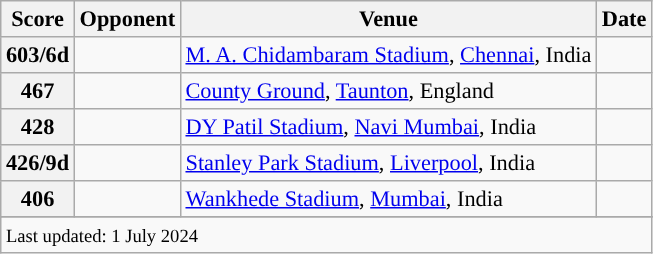<table class="wikitable sortable" style="text-align:left;font-size:93%;">
<tr>
<th><strong>Score</strong></th>
<th><strong>Opponent</strong></th>
<th><strong>Venue</strong></th>
<th><strong>Date</strong></th>
</tr>
<tr>
<th>603/6d</th>
<td></td>
<td><a href='#'>M. A. Chidambaram Stadium</a>, <a href='#'>Chennai</a>, India</td>
<td></td>
</tr>
<tr>
<th>467</th>
<td></td>
<td><a href='#'>County Ground</a>, <a href='#'>Taunton</a>, England</td>
<td></td>
</tr>
<tr>
<th>428</th>
<td></td>
<td><a href='#'>DY Patil Stadium</a>, <a href='#'>Navi Mumbai</a>, India</td>
<td></td>
</tr>
<tr>
<th>426/9d</th>
<td></td>
<td><a href='#'>Stanley Park Stadium</a>, <a href='#'>Liverpool</a>, India</td>
<td></td>
</tr>
<tr>
<th>406</th>
<td></td>
<td><a href='#'>Wankhede Stadium</a>, <a href='#'>Mumbai</a>, India</td>
<td></td>
</tr>
<tr>
</tr>
<tr class="sortbottom">
<td colspan="4"><small>Last updated: 1 July 2024</small></td>
</tr>
</table>
